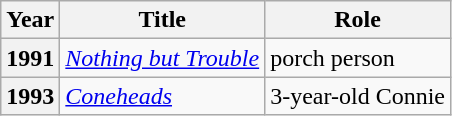<table class="wikitable plainrowheaders sortable">
<tr>
<th scope="col">Year</th>
<th scope="col">Title</th>
<th scope="col">Role</th>
</tr>
<tr>
<th scope="row">1991</th>
<td><em><a href='#'>Nothing but Trouble</a></em></td>
<td>porch person</td>
</tr>
<tr>
<th scope="row">1993</th>
<td><em><a href='#'>Coneheads</a></em></td>
<td>3-year-old Connie</td>
</tr>
</table>
